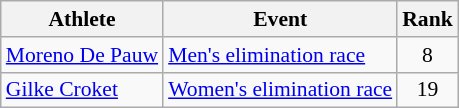<table class="wikitable" style="font-size:90%">
<tr>
<th>Athlete</th>
<th>Event</th>
<th>Rank</th>
</tr>
<tr align=center>
<td align=left><a href='#'>Moreno De Pauw</a></td>
<td align=left><a href='#'>Men's elimination race</a></td>
<td>8</td>
</tr>
<tr align=center>
<td align=left><a href='#'>Gilke Croket</a></td>
<td align=left><a href='#'>Women's elimination race</a></td>
<td>19</td>
</tr>
</table>
